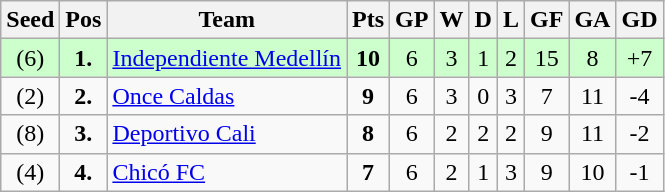<table class="wikitable sortable" style="text-align: center;">
<tr>
<th align="center">Seed</th>
<th align="center">Pos</th>
<th align="center">Team</th>
<th align="center">Pts</th>
<th align="center">GP</th>
<th align="center">W</th>
<th align="center">D</th>
<th align="center">L</th>
<th align="center">GF</th>
<th align="center">GA</th>
<th align="center">GD</th>
</tr>
<tr style="background: #CCFFCC;">
<td>(6)</td>
<td><strong>1.</strong></td>
<td align="left"><a href='#'>Independiente Medellín</a></td>
<td><strong>10</strong></td>
<td>6</td>
<td>3</td>
<td>1</td>
<td>2</td>
<td>15</td>
<td>8</td>
<td>+7</td>
</tr>
<tr>
<td>(2)</td>
<td><strong>2.</strong></td>
<td align="left"><a href='#'>Once Caldas</a></td>
<td><strong>9</strong></td>
<td>6</td>
<td>3</td>
<td>0</td>
<td>3</td>
<td>7</td>
<td>11</td>
<td>-4</td>
</tr>
<tr>
<td>(8)</td>
<td><strong>3.</strong></td>
<td align="left"><a href='#'>Deportivo Cali</a></td>
<td><strong>8</strong></td>
<td>6</td>
<td>2</td>
<td>2</td>
<td>2</td>
<td>9</td>
<td>11</td>
<td>-2</td>
</tr>
<tr>
<td>(4)</td>
<td><strong>4.</strong></td>
<td align="left"><a href='#'>Chicó FC</a></td>
<td><strong>7</strong></td>
<td>6</td>
<td>2</td>
<td>1</td>
<td>3</td>
<td>9</td>
<td>10</td>
<td>-1</td>
</tr>
</table>
